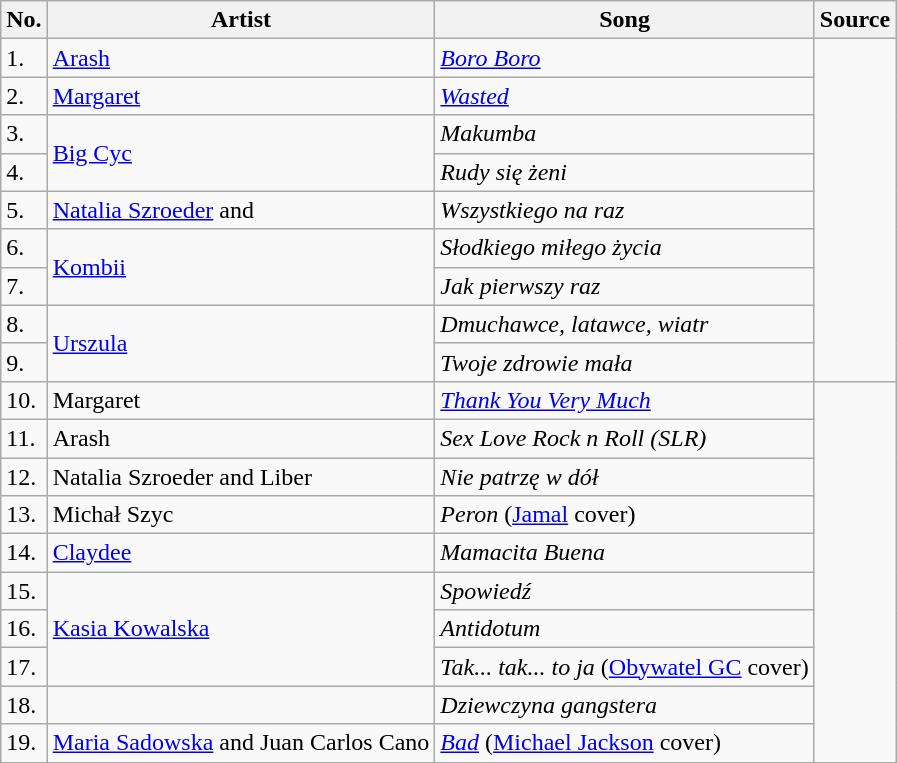<table class="wikitable">
<tr>
<th>No.</th>
<th>Artist</th>
<th>Song</th>
<th>Source</th>
</tr>
<tr>
<td>1.</td>
<td><a href='#'>Arash</a></td>
<td><em><a href='#'>Boro Boro</a></em></td>
<td rowspan="9"></td>
</tr>
<tr>
<td>2.</td>
<td><a href='#'>Margaret</a></td>
<td><em><a href='#'>Wasted</a></em></td>
</tr>
<tr>
<td>3.</td>
<td rowspan="2"><a href='#'>Big Cyc</a></td>
<td><em>Makumba</em></td>
</tr>
<tr>
<td>4.</td>
<td><em>Rudy się żeni</em></td>
</tr>
<tr>
<td>5.</td>
<td><a href='#'>Natalia Szroeder</a> and </td>
<td><em>Wszystkiego na raz</em></td>
</tr>
<tr>
<td>6.</td>
<td rowspan="2"><a href='#'>Kombii</a></td>
<td><em>Słodkiego miłego życia</em></td>
</tr>
<tr>
<td>7.</td>
<td><em>Jak pierwszy raz</em></td>
</tr>
<tr>
<td>8.</td>
<td rowspan="2"><a href='#'>Urszula</a></td>
<td><em>Dmuchawce, latawce, wiatr</em></td>
</tr>
<tr>
<td>9.</td>
<td><em>Twoje zdrowie mała</em></td>
</tr>
<tr>
<td>10.</td>
<td>Margaret</td>
<td><em><a href='#'>Thank You Very Much</a></em></td>
<td rowspan="10"></td>
</tr>
<tr>
<td>11.</td>
<td>Arash</td>
<td><em>Sex Love Rock n Roll (SLR)</em></td>
</tr>
<tr>
<td>12.</td>
<td>Natalia Szroeder and Liber</td>
<td><em>Nie patrzę w dół</em></td>
</tr>
<tr>
<td>13.</td>
<td>Michał Szyc</td>
<td><em>Peron</em> (<a href='#'>Jamal</a> cover)</td>
</tr>
<tr>
<td>14.</td>
<td><a href='#'>Claydee</a></td>
<td><em>Mamacita Buena</em></td>
</tr>
<tr>
<td>15.</td>
<td rowspan="3"><a href='#'>Kasia Kowalska</a></td>
<td><em>Spowiedź</em></td>
</tr>
<tr>
<td>16.</td>
<td><em>Antidotum</em></td>
</tr>
<tr>
<td>17.</td>
<td><em>Tak... tak... to ja</em> (<a href='#'>Obywatel GC</a> cover)</td>
</tr>
<tr>
<td>18.</td>
<td></td>
<td><em>Dziewczyna gangstera</em></td>
</tr>
<tr>
<td>19.</td>
<td><a href='#'>Maria Sadowska</a> and Juan Carlos Cano</td>
<td><em><a href='#'>Bad</a></em> (<a href='#'>Michael Jackson</a> cover)</td>
</tr>
</table>
